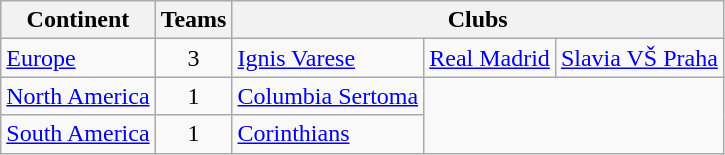<table class="wikitable" style="margin-left:0.5em;">
<tr>
<th>Continent</th>
<th>Teams</th>
<th colspan=5>Clubs</th>
</tr>
<tr>
<td><a href='#'>Europe</a></td>
<td align=center>3</td>
<td> <a href='#'>Ignis Varese</a></td>
<td> <a href='#'>Real Madrid</a></td>
<td> <a href='#'>Slavia VŠ Praha</a></td>
</tr>
<tr>
<td><a href='#'>North America</a></td>
<td align=center>1</td>
<td> <a href='#'>Columbia Sertoma</a></td>
</tr>
<tr>
<td><a href='#'>South America</a></td>
<td align=center>1</td>
<td> <a href='#'>Corinthians</a></td>
</tr>
</table>
